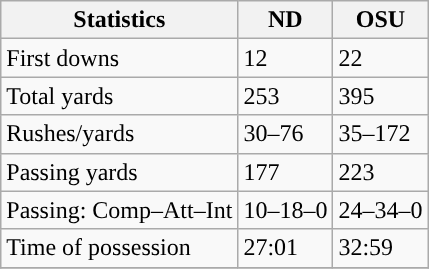<table class="wikitable" style="float: left;">
<tr>
<th>Statistics</th>
<th>ND</th>
<th>OSU</th>
</tr>
<tr>
<td>First downs</td>
<td>12</td>
<td>22</td>
</tr>
<tr>
<td>Total yards</td>
<td>253</td>
<td>395</td>
</tr>
<tr>
<td>Rushes/yards</td>
<td>30–76</td>
<td>35–172</td>
</tr>
<tr>
<td>Passing yards</td>
<td>177</td>
<td>223</td>
</tr>
<tr>
<td>Passing: Comp–Att–Int</td>
<td>10–18–0</td>
<td>24–34–0</td>
</tr>
<tr>
<td>Time of possession</td>
<td>27:01</td>
<td>32:59</td>
</tr>
<tr>
</tr>
</table>
